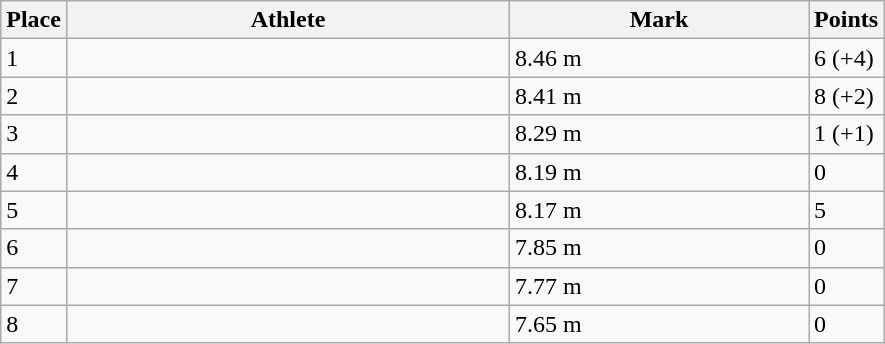<table class="wikitable sortable">
<tr>
<th>Place</th>
<th style="width:18em">Athlete</th>
<th style="width:12em">Mark</th>
<th>Points</th>
</tr>
<tr>
<td>1</td>
<td></td>
<td>8.46 m </td>
<td>6 (+4)</td>
</tr>
<tr>
<td>2</td>
<td></td>
<td>8.41 m </td>
<td>8 (+2)</td>
</tr>
<tr>
<td>3</td>
<td></td>
<td>8.29 m </td>
<td>1 (+1)</td>
</tr>
<tr>
<td>4</td>
<td></td>
<td>8.19 m </td>
<td>0</td>
</tr>
<tr>
<td>5</td>
<td></td>
<td>8.17 m </td>
<td>5</td>
</tr>
<tr>
<td>6</td>
<td></td>
<td>7.85 m </td>
<td>0</td>
</tr>
<tr>
<td>7</td>
<td></td>
<td>7.77 m </td>
<td>0</td>
</tr>
<tr>
<td>8</td>
<td></td>
<td>7.65 m </td>
<td>0</td>
</tr>
</table>
